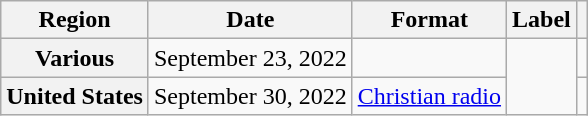<table class="wikitable plainrowheaders">
<tr>
<th scope="col">Region</th>
<th scope="col">Date</th>
<th scope="col">Format</th>
<th scope="col">Label</th>
<th scope="col"></th>
</tr>
<tr>
<th scope="row">Various</th>
<td>September 23, 2022</td>
<td></td>
<td rowspan="2"></td>
<td></td>
</tr>
<tr>
<th scope="row">United States</th>
<td>September 30, 2022</td>
<td><a href='#'>Christian radio</a></td>
<td></td>
</tr>
</table>
